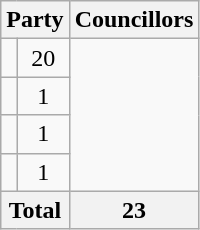<table class="wikitable">
<tr>
<th colspan=2>Party</th>
<th>Councillors</th>
</tr>
<tr>
<td></td>
<td align=center>20</td>
</tr>
<tr>
<td></td>
<td align=center>1</td>
</tr>
<tr>
<td></td>
<td align=center>1</td>
</tr>
<tr>
<td></td>
<td align=center>1</td>
</tr>
<tr>
<th colspan=2>Total</th>
<th align=center>23</th>
</tr>
</table>
